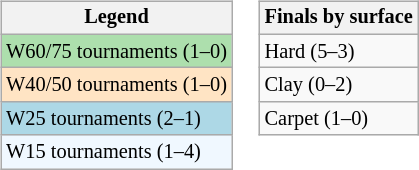<table>
<tr valign=top>
<td><br><table class=wikitable style="font-size:85%">
<tr>
<th>Legend</th>
</tr>
<tr style="background:#addfad;">
<td>W60/75 tournaments (1–0)</td>
</tr>
<tr style="background:#ffe4c4;">
<td>W40/50 tournaments (1–0)</td>
</tr>
<tr style="background:lightblue;">
<td>W25 tournaments (2–1)</td>
</tr>
<tr style="background:#f0f8ff;">
<td>W15 tournaments (1–4)</td>
</tr>
</table>
</td>
<td><br><table class=wikitable style="font-size:85%">
<tr>
<th>Finals by surface</th>
</tr>
<tr>
<td>Hard (5–3)</td>
</tr>
<tr>
<td>Clay (0–2)</td>
</tr>
<tr>
<td>Carpet (1–0)</td>
</tr>
</table>
</td>
</tr>
</table>
